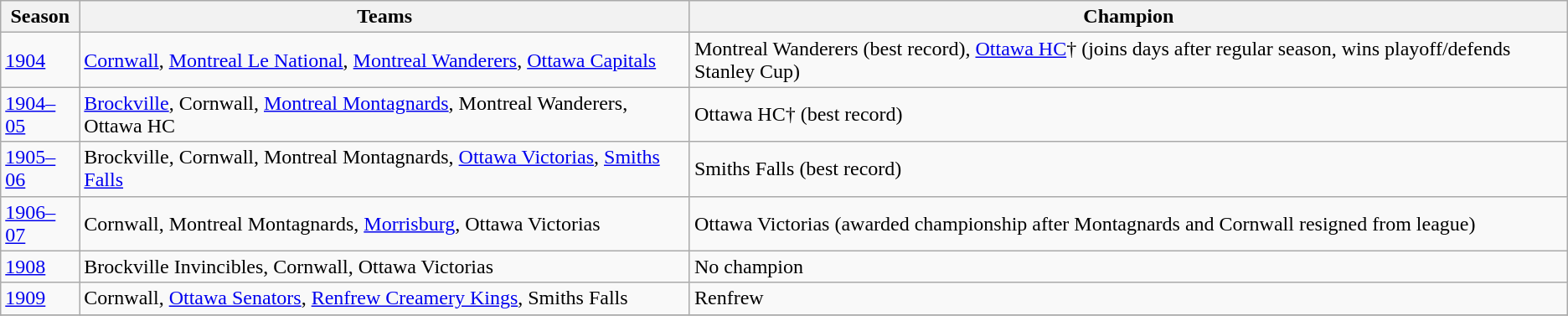<table class="wikitable">
<tr>
<th>Season</th>
<th>Teams</th>
<th>Champion</th>
</tr>
<tr>
<td><a href='#'>1904</a></td>
<td><a href='#'>Cornwall</a>, <a href='#'>Montreal Le National</a>, <a href='#'>Montreal Wanderers</a>, <a href='#'>Ottawa Capitals</a></td>
<td>Montreal Wanderers (best record), <a href='#'>Ottawa HC</a>† (joins days after regular season, wins playoff/defends Stanley Cup)</td>
</tr>
<tr>
<td><a href='#'>1904–05</a></td>
<td><a href='#'>Brockville</a>, Cornwall, <a href='#'>Montreal Montagnards</a>, Montreal Wanderers, Ottawa HC</td>
<td>Ottawa HC† (best record)</td>
</tr>
<tr>
<td><a href='#'>1905–06</a></td>
<td>Brockville, Cornwall, Montreal Montagnards, <a href='#'>Ottawa Victorias</a>, <a href='#'>Smiths Falls</a></td>
<td>Smiths Falls (best record)</td>
</tr>
<tr>
<td><a href='#'>1906–07</a></td>
<td>Cornwall, Montreal Montagnards, <a href='#'>Morrisburg</a>, Ottawa Victorias</td>
<td>Ottawa Victorias (awarded championship after Montagnards and Cornwall resigned from league)</td>
</tr>
<tr>
<td><a href='#'>1908</a></td>
<td>Brockville Invincibles, Cornwall, Ottawa Victorias</td>
<td>No champion</td>
</tr>
<tr>
<td><a href='#'>1909</a></td>
<td>Cornwall, <a href='#'>Ottawa Senators</a>, <a href='#'>Renfrew Creamery Kings</a>, Smiths Falls</td>
<td>Renfrew</td>
</tr>
<tr>
</tr>
</table>
